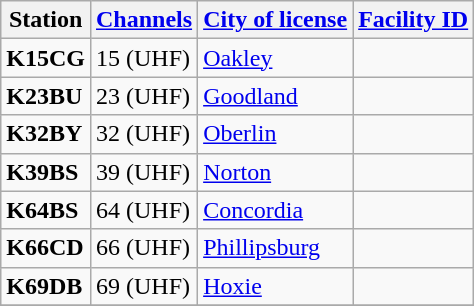<table class="wikitable">
<tr>
<th>Station</th>
<th><a href='#'>Channels</a></th>
<th><a href='#'>City of license</a></th>
<th><a href='#'>Facility ID</a></th>
</tr>
<tr style="vertical-align: top; text-align: left;">
<td><strong>K15CG</strong></td>
<td>15 (UHF)</td>
<td><a href='#'>Oakley</a></td>
<td></td>
</tr>
<tr style="vertical-align: top; text-align: left;">
<td><strong>K23BU</strong></td>
<td>23 (UHF)</td>
<td><a href='#'>Goodland</a></td>
<td></td>
</tr>
<tr style="vertical-align: top; text-align: left;">
<td><strong>K32BY</strong></td>
<td>32 (UHF)</td>
<td><a href='#'>Oberlin</a></td>
<td></td>
</tr>
<tr style="vertical-align: top; text-align: left;">
<td><strong>K39BS</strong></td>
<td>39 (UHF)</td>
<td><a href='#'>Norton</a></td>
<td></td>
</tr>
<tr style="vertical-align: top; text-align: left;">
<td><strong>K64BS</strong></td>
<td>64 (UHF)</td>
<td><a href='#'>Concordia</a></td>
<td></td>
</tr>
<tr style="vertical-align: top; text-align: left;">
<td><strong>K66CD</strong></td>
<td>66 (UHF)</td>
<td><a href='#'>Phillipsburg</a></td>
<td></td>
</tr>
<tr style="vertical-align: top; text-align: left;">
<td><strong>K69DB</strong></td>
<td>69 (UHF)</td>
<td><a href='#'>Hoxie</a></td>
<td></td>
</tr>
<tr style="vertical-align: top; text-align: left;">
</tr>
</table>
